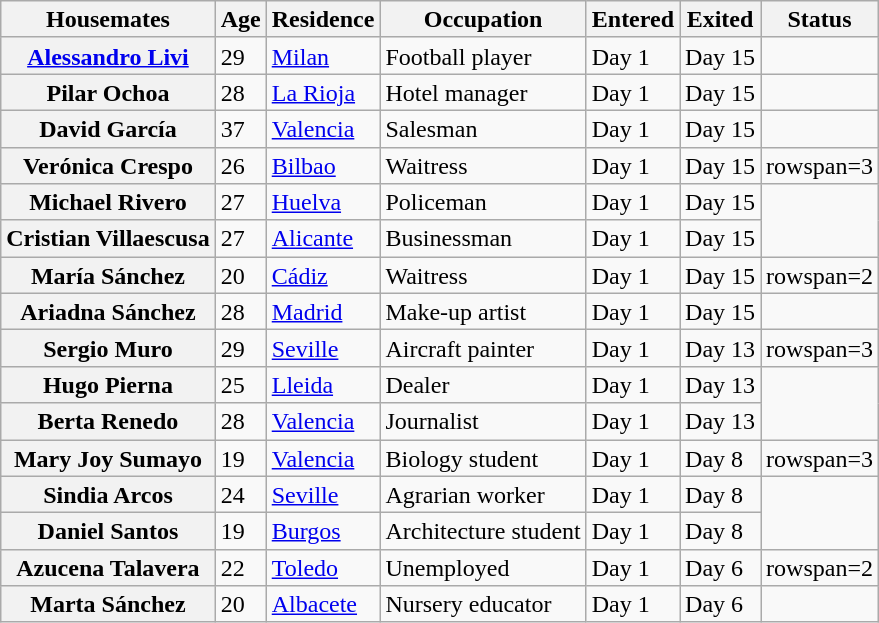<table class="wikitable sortable" style="text-align:left; line-height:17px; width:auto;">
<tr>
<th>Housemates</th>
<th>Age</th>
<th>Residence</th>
<th>Occupation</th>
<th>Entered</th>
<th>Exited</th>
<th>Status</th>
</tr>
<tr>
<th><a href='#'>Alessandro Livi</a></th>
<td>29</td>
<td><a href='#'>Milan</a></td>
<td>Football player</td>
<td>Day 1</td>
<td>Day 15</td>
<td></td>
</tr>
<tr>
<th>Pilar Ochoa</th>
<td>28</td>
<td><a href='#'>La Rioja</a></td>
<td>Hotel manager</td>
<td>Day 1</td>
<td>Day 15</td>
<td></td>
</tr>
<tr>
<th>David García</th>
<td>37</td>
<td><a href='#'>Valencia</a></td>
<td>Salesman</td>
<td>Day 1</td>
<td>Day 15</td>
<td></td>
</tr>
<tr>
<th>Verónica Crespo</th>
<td>26</td>
<td><a href='#'>Bilbao</a></td>
<td>Waitress</td>
<td>Day 1</td>
<td>Day 15</td>
<td>rowspan=3 </td>
</tr>
<tr>
<th>Michael Rivero</th>
<td>27</td>
<td><a href='#'>Huelva</a></td>
<td>Policeman</td>
<td>Day 1</td>
<td>Day 15</td>
</tr>
<tr>
<th>Cristian Villaescusa</th>
<td>27</td>
<td><a href='#'>Alicante</a></td>
<td>Businessman</td>
<td>Day 1</td>
<td>Day 15</td>
</tr>
<tr>
<th>María Sánchez</th>
<td>20</td>
<td><a href='#'>Cádiz</a></td>
<td>Waitress</td>
<td>Day 1</td>
<td>Day 15</td>
<td>rowspan=2 </td>
</tr>
<tr>
<th>Ariadna Sánchez</th>
<td>28</td>
<td><a href='#'>Madrid</a></td>
<td>Make-up artist</td>
<td>Day 1</td>
<td>Day 15</td>
</tr>
<tr>
<th>Sergio Muro</th>
<td>29</td>
<td><a href='#'>Seville</a></td>
<td>Aircraft painter</td>
<td>Day 1</td>
<td>Day 13</td>
<td>rowspan=3 </td>
</tr>
<tr>
<th>Hugo Pierna</th>
<td>25</td>
<td><a href='#'>Lleida</a></td>
<td>Dealer</td>
<td>Day 1</td>
<td>Day 13</td>
</tr>
<tr>
<th>Berta Renedo</th>
<td>28</td>
<td><a href='#'>Valencia</a></td>
<td>Journalist</td>
<td>Day 1</td>
<td>Day 13</td>
</tr>
<tr>
<th>Mary Joy Sumayo</th>
<td>19</td>
<td><a href='#'>Valencia</a></td>
<td>Biology student</td>
<td>Day 1</td>
<td>Day 8</td>
<td>rowspan=3 </td>
</tr>
<tr>
<th>Sindia Arcos</th>
<td>24</td>
<td><a href='#'>Seville</a></td>
<td>Agrarian worker</td>
<td>Day 1</td>
<td>Day 8</td>
</tr>
<tr>
<th>Daniel Santos</th>
<td>19</td>
<td><a href='#'>Burgos</a></td>
<td>Architecture student</td>
<td>Day 1</td>
<td>Day 8</td>
</tr>
<tr>
<th>Azucena Talavera</th>
<td>22</td>
<td><a href='#'>Toledo</a></td>
<td>Unemployed</td>
<td>Day 1</td>
<td>Day 6</td>
<td>rowspan=2 </td>
</tr>
<tr>
<th>Marta Sánchez</th>
<td>20</td>
<td><a href='#'>Albacete</a></td>
<td>Nursery educator</td>
<td>Day 1</td>
<td>Day 6</td>
</tr>
</table>
